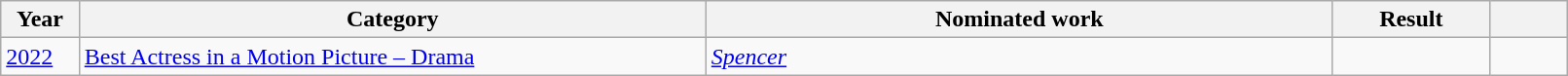<table class="wikitable" style="width:85%;">
<tr>
<th width=5%>Year</th>
<th style="width:40%;">Category</th>
<th style="width:40%;">Nominated work</th>
<th style="width:10%;">Result</th>
<th width=5%></th>
</tr>
<tr>
<td><a href='#'>2022</a></td>
<td><a href='#'>Best Actress in a Motion Picture – Drama</a></td>
<td><a href='#'><em>Spencer</em></a></td>
<td></td>
<td style="text-align:center;"></td>
</tr>
</table>
